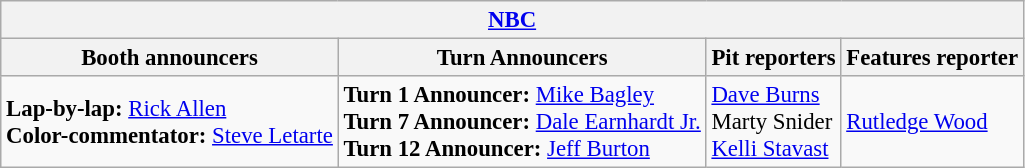<table class="wikitable" style="font-size: 95%">
<tr>
<th colspan="4"><a href='#'>NBC</a></th>
</tr>
<tr>
<th>Booth announcers</th>
<th>Turn Announcers</th>
<th>Pit reporters</th>
<th>Features reporter</th>
</tr>
<tr>
<td><strong>Lap-by-lap:</strong> <a href='#'>Rick Allen</a><br><strong>Color-commentator:</strong> <a href='#'>Steve Letarte</a></td>
<td><strong>Turn 1 Announcer:</strong> <a href='#'>Mike Bagley</a><br><strong>Turn 7 Announcer:</strong> <a href='#'>Dale Earnhardt Jr.</a><br><strong>Turn 12 Announcer:</strong> <a href='#'>Jeff Burton</a></td>
<td><a href='#'>Dave Burns</a><br>Marty Snider<br><a href='#'>Kelli Stavast</a></td>
<td><a href='#'>Rutledge Wood</a></td>
</tr>
</table>
